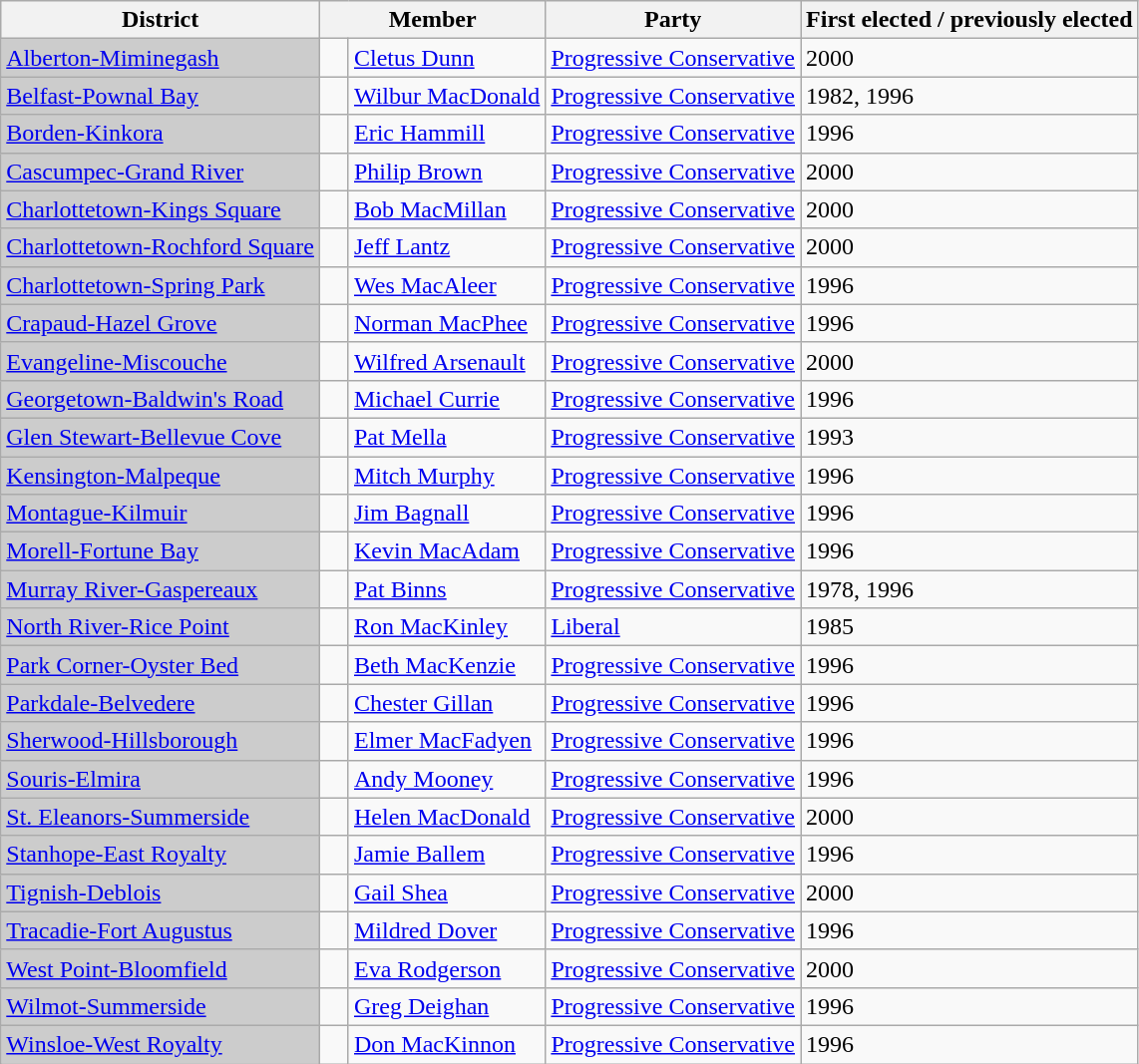<table class="wikitable sortable">
<tr>
<th>District</th>
<th colspan="2">Member</th>
<th>Party</th>
<th>First elected / previously elected</th>
</tr>
<tr>
<td bgcolor="CCCCCC"><a href='#'>Alberton-Miminegash</a></td>
<td>   </td>
<td><a href='#'>Cletus Dunn</a></td>
<td><a href='#'>Progressive Conservative</a></td>
<td>2000</td>
</tr>
<tr>
<td bgcolor="CCCCCC"><a href='#'>Belfast-Pownal Bay</a></td>
<td>   </td>
<td><a href='#'>Wilbur MacDonald</a></td>
<td><a href='#'>Progressive Conservative</a></td>
<td>1982, 1996</td>
</tr>
<tr>
<td bgcolor="CCCCCC"><a href='#'>Borden-Kinkora</a></td>
<td>   </td>
<td><a href='#'>Eric Hammill</a></td>
<td><a href='#'>Progressive Conservative</a></td>
<td>1996</td>
</tr>
<tr>
<td bgcolor="CCCCCC"><a href='#'>Cascumpec-Grand River</a></td>
<td>   </td>
<td><a href='#'>Philip Brown</a></td>
<td><a href='#'>Progressive Conservative</a></td>
<td>2000</td>
</tr>
<tr>
<td bgcolor="CCCCCC"><a href='#'>Charlottetown-Kings Square</a></td>
<td>   </td>
<td><a href='#'>Bob MacMillan</a></td>
<td><a href='#'>Progressive Conservative</a></td>
<td>2000</td>
</tr>
<tr>
<td bgcolor="CCCCCC"><a href='#'>Charlottetown-Rochford Square</a></td>
<td>   </td>
<td><a href='#'>Jeff Lantz</a></td>
<td><a href='#'>Progressive Conservative</a></td>
<td>2000</td>
</tr>
<tr>
<td bgcolor="CCCCCC"><a href='#'>Charlottetown-Spring Park</a></td>
<td>   </td>
<td><a href='#'>Wes MacAleer</a></td>
<td><a href='#'>Progressive Conservative</a></td>
<td>1996</td>
</tr>
<tr>
<td bgcolor="CCCCCC"><a href='#'>Crapaud-Hazel Grove</a></td>
<td>   </td>
<td><a href='#'>Norman MacPhee</a></td>
<td><a href='#'>Progressive Conservative</a></td>
<td>1996</td>
</tr>
<tr>
<td bgcolor="CCCCCC"><a href='#'>Evangeline-Miscouche</a></td>
<td>   </td>
<td><a href='#'>Wilfred Arsenault</a></td>
<td><a href='#'>Progressive Conservative</a></td>
<td>2000</td>
</tr>
<tr>
<td bgcolor="CCCCCC"><a href='#'>Georgetown-Baldwin's Road</a></td>
<td>   </td>
<td><a href='#'>Michael Currie</a></td>
<td><a href='#'>Progressive Conservative</a></td>
<td>1996</td>
</tr>
<tr>
<td bgcolor="CCCCCC"><a href='#'>Glen Stewart-Bellevue Cove</a></td>
<td>   </td>
<td><a href='#'>Pat Mella</a></td>
<td><a href='#'>Progressive Conservative</a></td>
<td>1993</td>
</tr>
<tr>
<td bgcolor="CCCCCC"><a href='#'>Kensington-Malpeque</a></td>
<td>   </td>
<td><a href='#'>Mitch Murphy</a></td>
<td><a href='#'>Progressive Conservative</a></td>
<td>1996</td>
</tr>
<tr>
<td bgcolor="CCCCCC"><a href='#'>Montague-Kilmuir</a></td>
<td>   </td>
<td><a href='#'>Jim Bagnall</a></td>
<td><a href='#'>Progressive Conservative</a></td>
<td>1996</td>
</tr>
<tr>
<td bgcolor="CCCCCC"><a href='#'>Morell-Fortune Bay</a></td>
<td>   </td>
<td><a href='#'>Kevin MacAdam</a></td>
<td><a href='#'>Progressive Conservative</a></td>
<td>1996</td>
</tr>
<tr>
<td bgcolor="CCCCCC"><a href='#'>Murray River-Gaspereaux</a></td>
<td>   </td>
<td><a href='#'>Pat Binns</a></td>
<td><a href='#'>Progressive Conservative</a></td>
<td>1978, 1996</td>
</tr>
<tr>
<td bgcolor="CCCCCC"><a href='#'>North River-Rice Point</a></td>
<td>   </td>
<td><a href='#'>Ron MacKinley</a></td>
<td><a href='#'>Liberal</a></td>
<td>1985</td>
</tr>
<tr>
<td bgcolor="CCCCCC"><a href='#'>Park Corner-Oyster Bed</a></td>
<td>   </td>
<td><a href='#'>Beth MacKenzie</a></td>
<td><a href='#'>Progressive Conservative</a></td>
<td>1996</td>
</tr>
<tr>
<td bgcolor="CCCCCC"><a href='#'>Parkdale-Belvedere</a></td>
<td>   </td>
<td><a href='#'>Chester Gillan</a></td>
<td><a href='#'>Progressive Conservative</a></td>
<td>1996</td>
</tr>
<tr>
<td bgcolor="CCCCCC"><a href='#'>Sherwood-Hillsborough</a></td>
<td>   </td>
<td><a href='#'>Elmer MacFadyen</a></td>
<td><a href='#'>Progressive Conservative</a></td>
<td>1996</td>
</tr>
<tr>
<td bgcolor="CCCCCC"><a href='#'>Souris-Elmira</a></td>
<td>   </td>
<td><a href='#'>Andy Mooney</a></td>
<td><a href='#'>Progressive Conservative</a></td>
<td>1996</td>
</tr>
<tr>
<td bgcolor="CCCCCC"><a href='#'>St. Eleanors-Summerside</a></td>
<td>   </td>
<td><a href='#'>Helen MacDonald</a></td>
<td><a href='#'>Progressive Conservative</a></td>
<td>2000</td>
</tr>
<tr>
<td bgcolor="CCCCCC"><a href='#'>Stanhope-East Royalty</a></td>
<td>   </td>
<td><a href='#'>Jamie Ballem</a></td>
<td><a href='#'>Progressive Conservative</a></td>
<td>1996</td>
</tr>
<tr>
<td bgcolor="CCCCCC"><a href='#'>Tignish-Deblois</a></td>
<td>   </td>
<td><a href='#'>Gail Shea</a></td>
<td><a href='#'>Progressive Conservative</a></td>
<td>2000</td>
</tr>
<tr>
<td bgcolor="CCCCCC"><a href='#'>Tracadie-Fort Augustus</a></td>
<td>   </td>
<td><a href='#'>Mildred Dover</a></td>
<td><a href='#'>Progressive Conservative</a></td>
<td>1996</td>
</tr>
<tr>
<td bgcolor="CCCCCC"><a href='#'>West Point-Bloomfield</a></td>
<td>   </td>
<td><a href='#'>Eva Rodgerson</a></td>
<td><a href='#'>Progressive Conservative</a></td>
<td>2000</td>
</tr>
<tr>
<td bgcolor="CCCCCC"><a href='#'>Wilmot-Summerside</a></td>
<td>   </td>
<td><a href='#'>Greg Deighan</a></td>
<td><a href='#'>Progressive Conservative</a></td>
<td>1996</td>
</tr>
<tr>
<td bgcolor="CCCCCC"><a href='#'>Winsloe-West Royalty</a></td>
<td>   </td>
<td><a href='#'>Don MacKinnon</a></td>
<td><a href='#'>Progressive Conservative</a></td>
<td>1996</td>
</tr>
</table>
